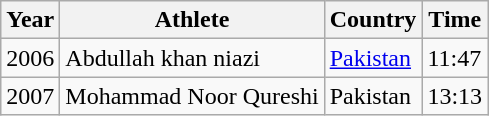<table class="wikitable">
<tr align="left">
<th>Year</th>
<th>Athlete</th>
<th>Country</th>
<th>Time</th>
</tr>
<tr>
<td>2006</td>
<td>Abdullah khan niazi</td>
<td> <a href='#'>Pakistan</a></td>
<td>11:47</td>
</tr>
<tr>
<td>2007</td>
<td>Mohammad Noor Qureshi</td>
<td> Pakistan</td>
<td>13:13</td>
</tr>
</table>
